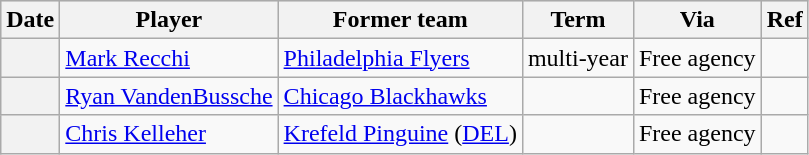<table class="wikitable plainrowheaders">
<tr style="background:#ddd; text-align:center;">
<th>Date</th>
<th>Player</th>
<th>Former team</th>
<th>Term</th>
<th>Via</th>
<th>Ref</th>
</tr>
<tr>
<th scope="row"></th>
<td><a href='#'>Mark Recchi</a></td>
<td><a href='#'>Philadelphia Flyers</a></td>
<td>multi-year</td>
<td>Free agency</td>
<td></td>
</tr>
<tr>
<th scope="row"></th>
<td><a href='#'>Ryan VandenBussche</a></td>
<td><a href='#'>Chicago Blackhawks</a></td>
<td></td>
<td>Free agency</td>
<td></td>
</tr>
<tr>
<th scope="row"></th>
<td><a href='#'>Chris Kelleher</a></td>
<td><a href='#'>Krefeld Pinguine</a> (<a href='#'>DEL</a>)</td>
<td></td>
<td>Free agency</td>
<td></td>
</tr>
</table>
